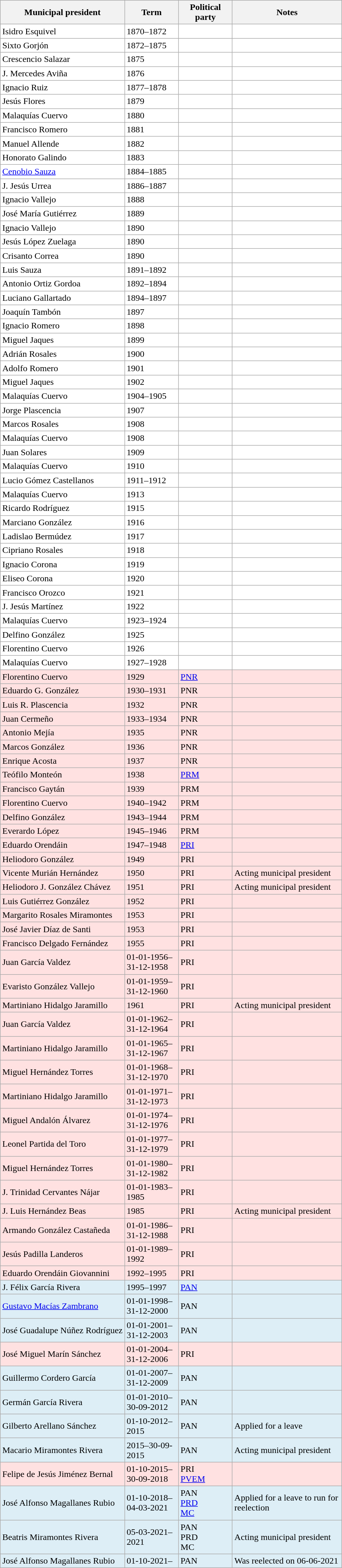<table class="wikitable">
<tr>
<th>Municipal president</th>
<th width=90px>Term</th>
<th width=90x>Political party</th>
<th width=190px>Notes</th>
</tr>
<tr style="background:#ffffff">
<td>Isidro Esquivel</td>
<td>1870–1872</td>
<td></td>
<td></td>
</tr>
<tr style="background:#ffffff">
<td>Sixto Gorjón</td>
<td>1872–1875</td>
<td></td>
<td></td>
</tr>
<tr style="background:#ffffff">
<td>Crescencio Salazar</td>
<td>1875</td>
<td></td>
<td></td>
</tr>
<tr style="background:#ffffff">
<td>J. Mercedes Aviña</td>
<td>1876</td>
<td></td>
<td></td>
</tr>
<tr style="background:#ffffff">
<td>Ignacio Ruiz</td>
<td>1877–1878</td>
<td></td>
<td></td>
</tr>
<tr style="background:#ffffff">
<td>Jesús Flores</td>
<td>1879</td>
<td></td>
<td></td>
</tr>
<tr style="background:#ffffff">
<td>Malaquías Cuervo</td>
<td>1880</td>
<td></td>
<td></td>
</tr>
<tr style="background:#ffffff">
<td>Francisco Romero</td>
<td>1881</td>
<td></td>
<td></td>
</tr>
<tr style="background:#ffffff">
<td>Manuel Allende</td>
<td>1882</td>
<td></td>
<td></td>
</tr>
<tr style="background:#ffffff">
<td>Honorato Galindo</td>
<td>1883</td>
<td></td>
<td></td>
</tr>
<tr style="background:#ffffff">
<td><a href='#'>Cenobio Sauza</a></td>
<td>1884–1885</td>
<td></td>
<td></td>
</tr>
<tr style="background:#ffffff">
<td>J. Jesús Urrea</td>
<td>1886–1887</td>
<td></td>
<td></td>
</tr>
<tr style="background:#ffffff">
<td>Ignacio Vallejo</td>
<td>1888</td>
<td></td>
<td></td>
</tr>
<tr style="background:#ffffff">
<td>José María Gutiérrez</td>
<td>1889</td>
<td></td>
<td></td>
</tr>
<tr style="background:#ffffff">
<td>Ignacio Vallejo</td>
<td>1890</td>
<td></td>
<td></td>
</tr>
<tr style="background:#ffffff">
<td>Jesús López Zuelaga</td>
<td>1890</td>
<td></td>
<td></td>
</tr>
<tr style="background:#ffffff">
<td>Crisanto Correa</td>
<td>1890</td>
<td></td>
<td></td>
</tr>
<tr style="background:#ffffff">
<td>Luis Sauza</td>
<td>1891–1892</td>
<td></td>
<td></td>
</tr>
<tr style="background:#ffffff">
<td>Antonio Ortiz Gordoa</td>
<td>1892–1894</td>
<td></td>
<td></td>
</tr>
<tr style="background:#ffffff">
<td>Luciano Gallartado</td>
<td>1894–1897</td>
<td></td>
<td></td>
</tr>
<tr style="background:#ffffff">
<td>Joaquín Tambón</td>
<td>1897</td>
<td></td>
<td></td>
</tr>
<tr style="background:#ffffff">
<td>Ignacio Romero</td>
<td>1898</td>
<td></td>
<td></td>
</tr>
<tr style="background:#ffffff">
<td>Miguel Jaques</td>
<td>1899</td>
<td></td>
<td></td>
</tr>
<tr style="background:#ffffff">
<td>Adrián Rosales</td>
<td>1900</td>
<td></td>
<td></td>
</tr>
<tr style="background:#ffffff">
<td>Adolfo Romero</td>
<td>1901</td>
<td></td>
<td></td>
</tr>
<tr style="background:#ffffff">
<td>Miguel Jaques</td>
<td>1902</td>
<td></td>
<td></td>
</tr>
<tr style="background:#ffffff">
<td>Malaquías Cuervo</td>
<td>1904–1905</td>
<td></td>
<td></td>
</tr>
<tr style="background:#ffffff">
<td>Jorge Plascencia</td>
<td>1907</td>
<td></td>
<td></td>
</tr>
<tr style="background:#ffffff">
<td>Marcos Rosales</td>
<td>1908</td>
<td></td>
<td></td>
</tr>
<tr style="background:#ffffff">
<td>Malaquías Cuervo</td>
<td>1908</td>
<td></td>
<td></td>
</tr>
<tr style="background:#ffffff">
<td>Juan Solares</td>
<td>1909</td>
<td></td>
<td></td>
</tr>
<tr style="background:#ffffff">
<td>Malaquías Cuervo</td>
<td>1910</td>
<td></td>
<td></td>
</tr>
<tr style="background:#ffffff">
<td>Lucio Gómez Castellanos</td>
<td>1911–1912</td>
<td></td>
<td></td>
</tr>
<tr style="background:#ffffff">
<td>Malaquías Cuervo</td>
<td>1913</td>
<td></td>
<td></td>
</tr>
<tr style="background:#ffffff">
<td>Ricardo Rodríguez</td>
<td>1915</td>
<td></td>
<td></td>
</tr>
<tr style="background:#ffffff">
<td>Marciano González</td>
<td>1916</td>
<td></td>
<td></td>
</tr>
<tr style="background:#ffffff">
<td>Ladislao Bermúdez</td>
<td>1917</td>
<td></td>
<td></td>
</tr>
<tr style="background:#ffffff">
<td>Cipriano Rosales</td>
<td>1918</td>
<td></td>
<td></td>
</tr>
<tr style="background:#ffffff">
<td>Ignacio Corona</td>
<td>1919</td>
<td></td>
<td></td>
</tr>
<tr style="background:#ffffff">
<td>Eliseo Corona</td>
<td>1920</td>
<td></td>
<td></td>
</tr>
<tr style="background:#ffffff">
<td>Francisco Orozco</td>
<td>1921</td>
<td></td>
<td></td>
</tr>
<tr style="background:#ffffff">
<td>J. Jesús Martínez</td>
<td>1922</td>
<td></td>
<td></td>
</tr>
<tr style="background:#ffffff">
<td>Malaquías Cuervo</td>
<td>1923–1924</td>
<td></td>
<td></td>
</tr>
<tr style="background:#ffffff">
<td>Delfino González</td>
<td>1925</td>
<td></td>
<td></td>
</tr>
<tr style="background:#ffffff">
<td>Florentino Cuervo</td>
<td>1926</td>
<td></td>
<td></td>
</tr>
<tr style="background:#ffffff">
<td>Malaquías Cuervo</td>
<td>1927–1928</td>
<td></td>
<td></td>
</tr>
<tr style="background:#ffe1e1">
<td>Florentino Cuervo</td>
<td>1929</td>
<td><a href='#'>PNR</a> </td>
<td></td>
</tr>
<tr style="background:#ffe1e1">
<td>Eduardo G. González</td>
<td>1930–1931</td>
<td>PNR </td>
<td></td>
</tr>
<tr style="background:#ffe1e1">
<td>Luis R. Plascencia</td>
<td>1932</td>
<td>PNR </td>
<td></td>
</tr>
<tr style="background:#ffe1e1">
<td>Juan Cermeño</td>
<td>1933–1934</td>
<td>PNR </td>
<td></td>
</tr>
<tr style="background:#ffe1e1">
<td>Antonio Mejía</td>
<td>1935</td>
<td>PNR </td>
<td></td>
</tr>
<tr style="background:#ffe1e1">
<td>Marcos González</td>
<td>1936</td>
<td>PNR </td>
<td></td>
</tr>
<tr style="background:#ffe1e1">
<td>Enrique Acosta</td>
<td>1937</td>
<td>PNR </td>
<td></td>
</tr>
<tr style="background:#ffe1e1">
<td>Teófilo Monteón</td>
<td>1938</td>
<td><a href='#'>PRM</a> </td>
<td></td>
</tr>
<tr style="background:#ffe1e1">
<td>Francisco Gaytán</td>
<td>1939</td>
<td>PRM </td>
<td></td>
</tr>
<tr style="background:#ffe1e1">
<td>Florentino Cuervo</td>
<td>1940–1942</td>
<td>PRM </td>
<td></td>
</tr>
<tr style="background:#ffe1e1">
<td>Delfino González</td>
<td>1943–1944</td>
<td>PRM </td>
<td></td>
</tr>
<tr style="background:#ffe1e1">
<td>Everardo López</td>
<td>1945–1946</td>
<td>PRM </td>
<td></td>
</tr>
<tr style="background:#ffe1e1">
<td>Eduardo Orendáin</td>
<td>1947–1948</td>
<td><a href='#'>PRI</a> </td>
<td></td>
</tr>
<tr style="background:#ffe1e1">
<td>Heliodoro González</td>
<td>1949</td>
<td>PRI </td>
<td></td>
</tr>
<tr style="background:#ffe1e1">
<td>Vicente Murián Hernández</td>
<td>1950</td>
<td>PRI </td>
<td>Acting municipal president</td>
</tr>
<tr style="background:#ffe1e1">
<td>Heliodoro J. González Chávez</td>
<td>1951</td>
<td>PRI </td>
<td>Acting municipal president</td>
</tr>
<tr style="background:#ffe1e1">
<td>Luis Gutiérrez González</td>
<td>1952</td>
<td>PRI </td>
<td></td>
</tr>
<tr style="background:#ffe1e1">
<td>Margarito Rosales Miramontes</td>
<td>1953</td>
<td>PRI </td>
<td></td>
</tr>
<tr style="background:#ffe1e1">
<td>José Javier Díaz de Santi</td>
<td>1953</td>
<td>PRI </td>
<td></td>
</tr>
<tr style="background:#ffe1e1">
<td>Francisco Delgado Fernández</td>
<td>1955</td>
<td>PRI </td>
<td></td>
</tr>
<tr style="background:#ffe1e1">
<td>Juan García Valdez</td>
<td>01-01-1956–31-12-1958</td>
<td>PRI </td>
<td></td>
</tr>
<tr style="background:#ffe1e1">
<td>Evaristo González Vallejo</td>
<td>01-01-1959–31-12-1960</td>
<td>PRI </td>
<td></td>
</tr>
<tr style="background:#ffe1e1">
<td>Martiniano Hidalgo Jaramillo</td>
<td>1961</td>
<td>PRI </td>
<td>Acting municipal president</td>
</tr>
<tr style="background:#ffe1e1">
<td>Juan García Valdez</td>
<td>01-01-1962–31-12-1964</td>
<td>PRI </td>
<td></td>
</tr>
<tr style="background:#ffe1e1">
<td>Martiniano Hidalgo Jaramillo</td>
<td>01-01-1965–31-12-1967</td>
<td>PRI </td>
<td></td>
</tr>
<tr style="background:#ffe1e1">
<td>Miguel Hernández Torres</td>
<td>01-01-1968–31-12-1970</td>
<td>PRI </td>
<td></td>
</tr>
<tr style="background:#ffe1e1">
<td>Martiniano Hidalgo Jaramillo</td>
<td>01-01-1971–31-12-1973</td>
<td>PRI </td>
<td></td>
</tr>
<tr style="background:#ffe1e1">
<td>Miguel Andalón Álvarez</td>
<td>01-01-1974–31-12-1976</td>
<td>PRI </td>
<td></td>
</tr>
<tr style="background:#ffe1e1">
<td>Leonel Partida del Toro</td>
<td>01-01-1977–31-12-1979</td>
<td>PRI </td>
<td></td>
</tr>
<tr style="background:#ffe1e1">
<td>Miguel Hernández Torres</td>
<td>01-01-1980–31-12-1982</td>
<td>PRI </td>
<td></td>
</tr>
<tr style="background:#ffe1e1">
<td>J. Trinidad Cervantes Nájar</td>
<td>01-01-1983–1985</td>
<td>PRI </td>
<td></td>
</tr>
<tr style="background:#ffe1e1">
<td>J. Luis Hernández Beas</td>
<td>1985</td>
<td>PRI </td>
<td>Acting municipal president</td>
</tr>
<tr style="background:#ffe1e1">
<td>Armando González Castañeda</td>
<td>01-01-1986–31-12-1988</td>
<td>PRI </td>
<td></td>
</tr>
<tr style="background:#ffe1e1">
<td>Jesús Padilla Landeros</td>
<td>01-01-1989–1992</td>
<td>PRI </td>
<td></td>
</tr>
<tr style="background:#ffe1e1">
<td>Eduardo Orendáin Giovannini</td>
<td>1992–1995</td>
<td>PRI </td>
<td></td>
</tr>
<tr style="background:#ddeef6">
<td>J. Félix García Rivera</td>
<td>1995–1997</td>
<td><a href='#'>PAN</a> </td>
<td></td>
</tr>
<tr style="background:#ddeef6">
<td><a href='#'>Gustavo Macías Zambrano</a></td>
<td>01-01-1998–31-12-2000</td>
<td>PAN </td>
<td></td>
</tr>
<tr style="background:#ddeef6">
<td>José Guadalupe Núñez Rodríguez</td>
<td>01-01-2001–31-12-2003</td>
<td>PAN </td>
<td></td>
</tr>
<tr style="background:#ffe1e1">
<td>José Miguel Marín Sánchez</td>
<td>01-01-2004–31-12-2006</td>
<td>PRI </td>
<td></td>
</tr>
<tr style="background:#ddeef6">
<td>Guillermo Cordero García</td>
<td>01-01-2007–31-12-2009</td>
<td>PAN </td>
<td></td>
</tr>
<tr style="background:#ddeef6">
<td>Germán García Rivera</td>
<td>01-01-2010–30-09-2012</td>
<td>PAN </td>
<td></td>
</tr>
<tr style="background:#ddeef6">
<td>Gilberto Arellano Sánchez</td>
<td>01-10-2012–2015</td>
<td>PAN </td>
<td>Applied for a leave</td>
</tr>
<tr style="background:#ddeef6">
<td>Macario Miramontes Rivera</td>
<td>2015–30-09-2015</td>
<td>PAN </td>
<td>Acting municipal president</td>
</tr>
<tr style="background:#ffe1e1">
<td>Felipe de Jesús Jiménez Bernal</td>
<td>01-10-2015–30-09-2018</td>
<td>PRI <br> <a href='#'>PVEM</a> </td>
<td></td>
</tr>
<tr style="background:#ddeef6">
<td>José Alfonso Magallanes Rubio</td>
<td>01-10-2018–04-03-2021</td>
<td>PAN <br> <a href='#'>PRD</a> <br> <a href='#'>MC</a> </td>
<td>Applied for a leave to run for reelection</td>
</tr>
<tr style="background:#ddeef6">
<td>Beatris Miramontes Rivera</td>
<td>05-03-2021–2021</td>
<td>PAN <br> PRD <br>MC </td>
<td>Acting municipal president</td>
</tr>
<tr style="background:#ddeef6">
<td>José Alfonso Magallanes Rubio</td>
<td>01-10-2021–</td>
<td>PAN </td>
<td>Was reelected on 06-06-2021</td>
</tr>
</table>
